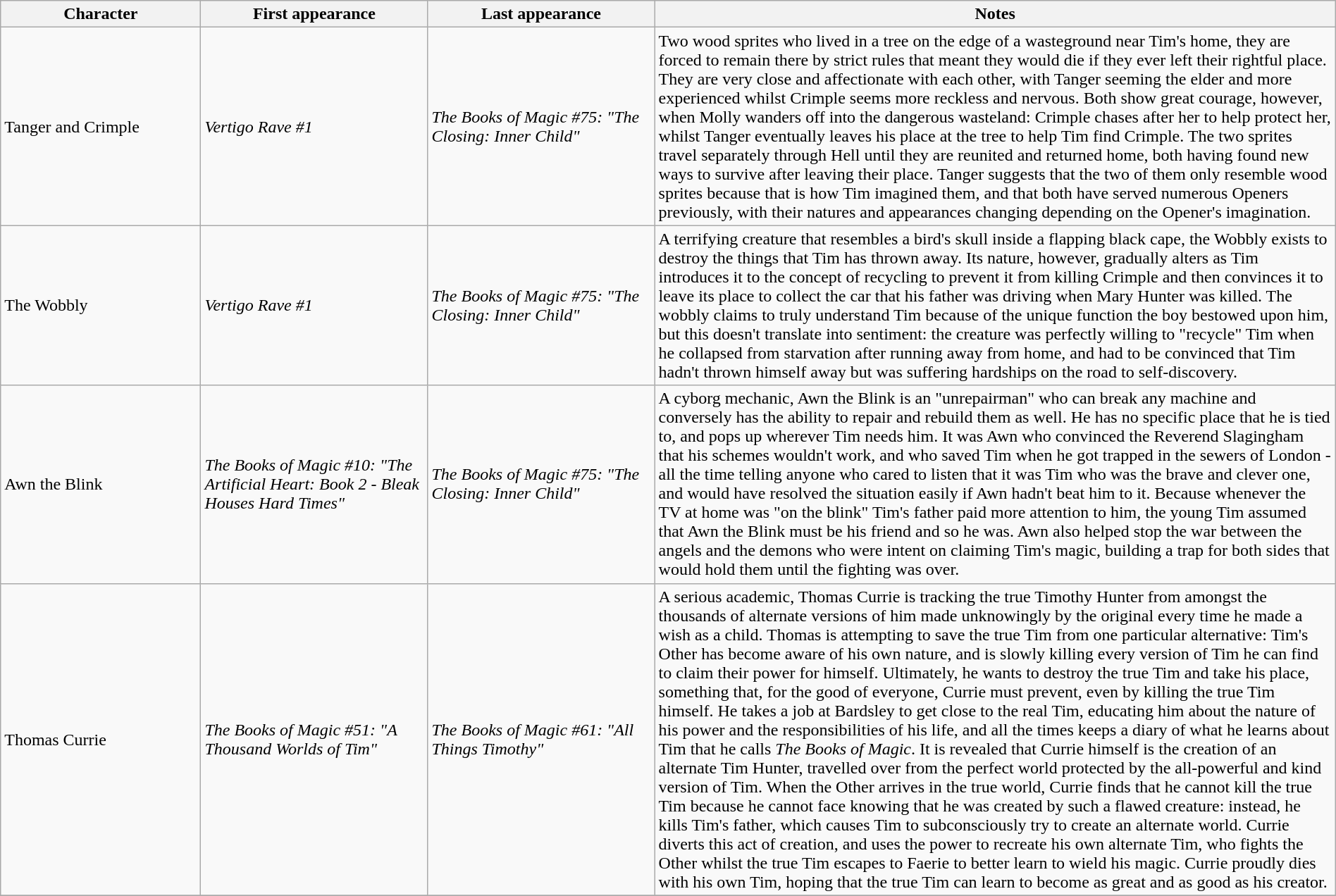<table class="wikitable" width=100%>
<tr>
<th width=15%>Character</th>
<th width=17%>First appearance</th>
<th width=17%>Last appearance</th>
<th width=51%>Notes</th>
</tr>
<tr>
<td>Tanger and Crimple</td>
<td><em>Vertigo Rave #1</em></td>
<td><em>The Books of Magic #75: "The Closing: Inner Child"</em></td>
<td>Two wood sprites who lived in a tree on the edge of a wasteground near Tim's home, they are forced to remain there by strict rules that meant they would die if they ever left their rightful place. They are very close and affectionate with each other, with Tanger seeming the elder and more experienced whilst Crimple seems more reckless and nervous. Both show great courage, however, when Molly wanders off into the dangerous wasteland: Crimple chases after her to help protect her, whilst Tanger eventually leaves his place at the tree to help Tim find Crimple. The two sprites travel separately through  Hell until they are reunited and returned home, both having found new ways to survive after leaving their place. Tanger suggests that the two of them only resemble wood sprites because that is how Tim imagined them, and that both have served numerous Openers previously, with their natures and appearances changing depending on the Opener's imagination.</td>
</tr>
<tr>
<td>The Wobbly</td>
<td><em>Vertigo Rave #1</em></td>
<td><em>The Books of Magic #75: "The Closing: Inner Child"</em></td>
<td>A terrifying creature that resembles a bird's skull inside a flapping black cape, the Wobbly exists to destroy the things that Tim has thrown away. Its nature, however, gradually alters as Tim introduces it to the concept of recycling to prevent it from killing Crimple and then convinces it to leave its place to collect the car that his father was driving when Mary Hunter was killed. The wobbly claims to truly understand Tim because of the unique function the boy bestowed upon him, but this doesn't translate into sentiment: the creature was perfectly willing to "recycle" Tim when he collapsed from starvation after running away from home, and had to be convinced that Tim hadn't thrown himself away but was suffering hardships on the road to self-discovery.</td>
</tr>
<tr>
<td>Awn the Blink</td>
<td><em>The Books of Magic #10: "The Artificial Heart: Book 2 - Bleak Houses Hard Times"</em></td>
<td><em>The Books of Magic #75: "The Closing: Inner Child"</em></td>
<td>A cyborg mechanic, Awn the Blink is an "unrepairman" who can break any machine and conversely has the ability to repair and rebuild them as well. He has no specific place that he is tied to, and pops up wherever Tim needs him. It was Awn who convinced the Reverend Slagingham that his schemes wouldn't work, and who saved Tim when he got trapped in the sewers of London - all the time telling anyone who cared to listen that it was Tim who was the brave and clever one, and would have resolved the situation easily if Awn hadn't beat him to it. Because whenever the TV at home was "on the blink" Tim's father paid more attention to him, the young Tim assumed that Awn the Blink must be his friend and so he was. Awn also helped stop the war between the angels and the demons who were intent on claiming Tim's magic, building a trap for both sides that would hold them until the fighting was over.</td>
</tr>
<tr>
<td>Thomas Currie</td>
<td><em>The Books of Magic #51: "A Thousand Worlds of Tim"</em></td>
<td><em>The Books of Magic #61: "All Things Timothy"</em></td>
<td>A serious academic, Thomas Currie is tracking the true Timothy Hunter from amongst the thousands of alternate versions of him made unknowingly by the original every time he made a wish as a child. Thomas is attempting to save the true Tim from one particular alternative: Tim's Other has become aware of his own nature, and is slowly killing every version of Tim he can find to claim their power for himself. Ultimately, he wants to destroy the true Tim and take his place, something that, for the good of everyone, Currie must prevent, even by killing the true Tim himself. He takes a job at Bardsley to get close to the real Tim, educating him about the nature of his power and the responsibilities of his life, and all the times keeps a diary of what he learns about Tim that he calls <em>The Books of Magic</em>. It is revealed that Currie himself is the creation of an alternate Tim Hunter, travelled over from the perfect world protected by the all-powerful and kind version of Tim. When the Other arrives in the true world, Currie finds that he cannot kill the true Tim because he cannot face knowing that he was created by such a flawed creature: instead, he kills Tim's father, which causes Tim to subconsciously try to create an alternate world. Currie diverts this act of creation, and uses the power to recreate his own alternate Tim, who fights the Other whilst the true Tim escapes to Faerie to better learn to wield his magic. Currie proudly dies with his own Tim, hoping that the true Tim can learn to become as great and as good as his creator.</td>
</tr>
<tr>
</tr>
</table>
